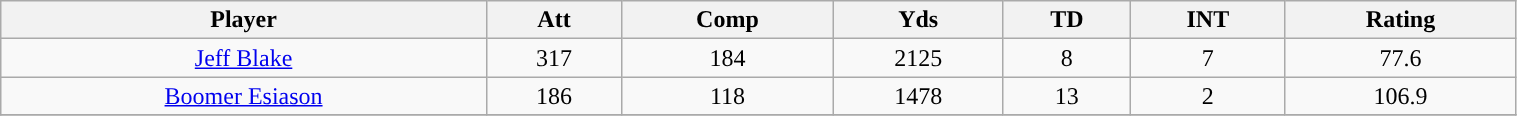<table class="wikitable" style="text-align:center;" width="80%">
<tr>
<th>Player</th>
<th>Att</th>
<th>Comp</th>
<th>Yds</th>
<th>TD</th>
<th>INT</th>
<th>Rating</th>
</tr>
<tr align="center" bgcolor="">
<td><a href='#'>Jeff Blake</a></td>
<td>317</td>
<td>184</td>
<td>2125</td>
<td>8</td>
<td>7</td>
<td>77.6</td>
</tr>
<tr align="center" bgcolor="">
<td><a href='#'>Boomer Esiason</a></td>
<td>186</td>
<td>118</td>
<td>1478</td>
<td>13</td>
<td>2</td>
<td>106.9</td>
</tr>
<tr align="center" bgcolor="">
</tr>
</table>
